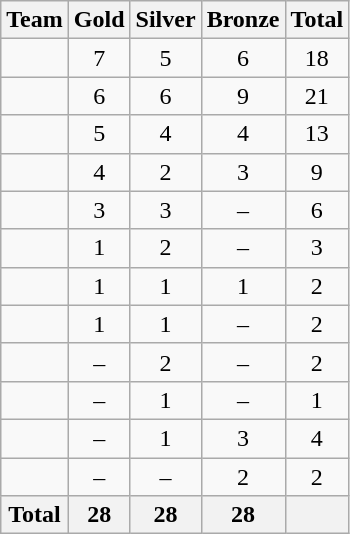<table class="wikitable sortable" style="text-align:center">
<tr>
<th>Team</th>
<th>Gold</th>
<th>Silver</th>
<th>Bronze</th>
<th>Total</th>
</tr>
<tr>
<td align=left></td>
<td>7</td>
<td>5</td>
<td>6</td>
<td>18</td>
</tr>
<tr>
<td align=left></td>
<td>6</td>
<td>6</td>
<td>9</td>
<td>21</td>
</tr>
<tr>
<td align=left></td>
<td>5</td>
<td>4</td>
<td>4</td>
<td>13</td>
</tr>
<tr>
<td align=left></td>
<td>4</td>
<td>2</td>
<td>3</td>
<td>9</td>
</tr>
<tr>
<td align=left></td>
<td>3</td>
<td>3</td>
<td>–</td>
<td>6</td>
</tr>
<tr>
<td align=left></td>
<td>1</td>
<td>2</td>
<td>–</td>
<td>3</td>
</tr>
<tr>
<td align=left></td>
<td>1</td>
<td>1</td>
<td>1</td>
<td>2</td>
</tr>
<tr>
<td align=left></td>
<td>1</td>
<td>1</td>
<td>–</td>
<td>2</td>
</tr>
<tr>
<td align=left></td>
<td>–</td>
<td>2</td>
<td>–</td>
<td>2</td>
</tr>
<tr>
<td align=left></td>
<td>–</td>
<td>1</td>
<td>–</td>
<td>1</td>
</tr>
<tr>
<td align=left></td>
<td>–</td>
<td>1</td>
<td>3</td>
<td>4</td>
</tr>
<tr>
<td align=left></td>
<td>–</td>
<td>–</td>
<td>2</td>
<td>2</td>
</tr>
<tr>
<th>Total</th>
<th>28</th>
<th>28</th>
<th>28</th>
<th></th>
</tr>
</table>
